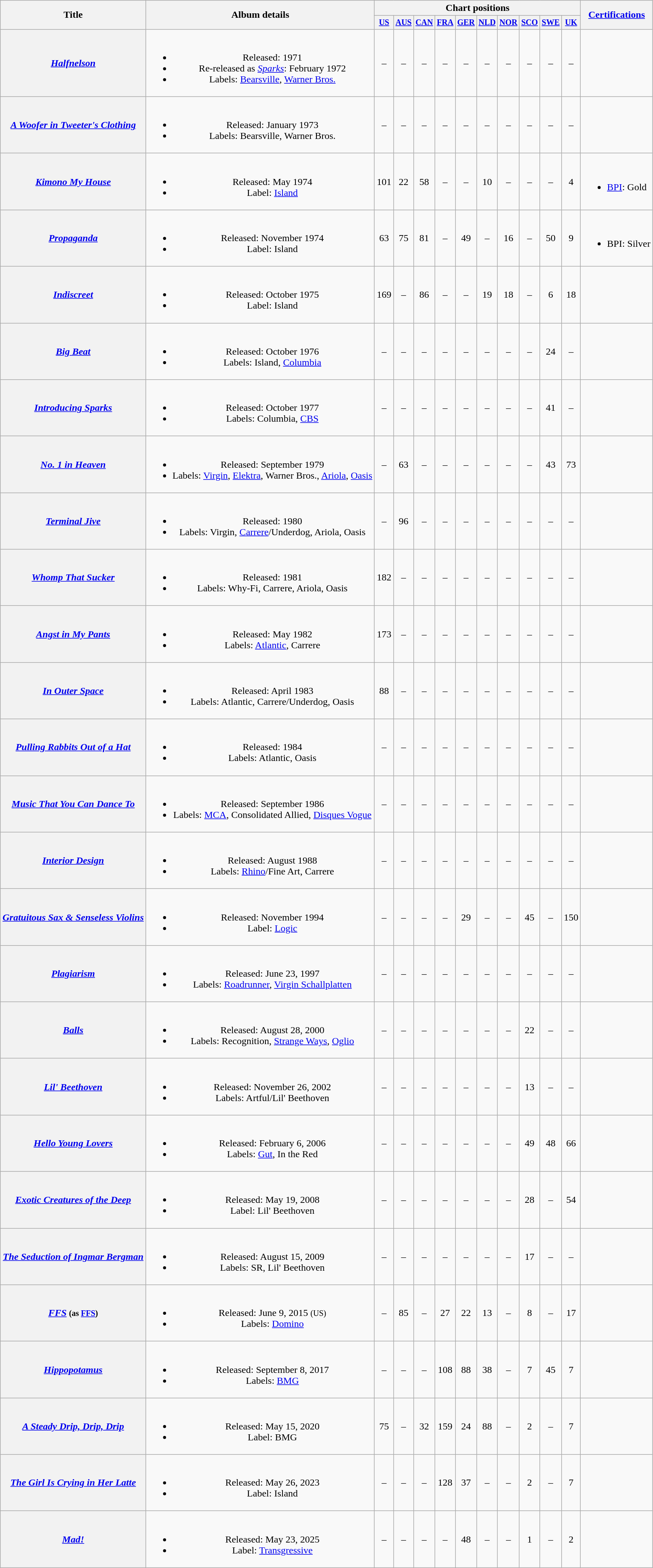<table class="wikitable plainrowheaders" style=text-align:center;>
<tr>
<th rowspan="2">Title</th>
<th rowspan="2">Album details</th>
<th colspan="10">Chart positions</th>
<th rowspan="2"><a href='#'>Certifications</a><br></th>
</tr>
<tr style="font-size:smaller;">
<th width="20"><a href='#'>US</a><br></th>
<th width="20"><a href='#'>AUS</a><br></th>
<th width="20"><a href='#'>CAN</a><br></th>
<th width="20"><a href='#'>FRA</a><br></th>
<th width="20"><a href='#'>GER</a><br></th>
<th width="20"><a href='#'>NLD</a><br></th>
<th width="20"><a href='#'>NOR</a><br></th>
<th width="20"><a href='#'>SCO</a><br></th>
<th width="20"><a href='#'>SWE</a><br></th>
<th width="20"><a href='#'>UK</a><br></th>
</tr>
<tr>
<th scope="row"><em><a href='#'>Halfnelson</a></em> </th>
<td><br><ul><li>Released: 1971</li><li>Re-released as <em><a href='#'>Sparks</a></em>: February 1972 </li><li>Labels: <a href='#'>Bearsville</a>, <a href='#'>Warner Bros.</a></li></ul></td>
<td>–</td>
<td>–</td>
<td>–</td>
<td>–</td>
<td>–</td>
<td>–</td>
<td>–</td>
<td>–</td>
<td>–</td>
<td>–</td>
<td align="left"></td>
</tr>
<tr>
<th scope="row"><em><a href='#'>A Woofer in Tweeter's Clothing</a></em></th>
<td><br><ul><li>Released: January 1973</li><li>Labels: Bearsville, Warner Bros.</li></ul></td>
<td>–</td>
<td>–</td>
<td>–</td>
<td>–</td>
<td>–</td>
<td>–</td>
<td>–</td>
<td>–</td>
<td>–</td>
<td>–</td>
<td align="left"></td>
</tr>
<tr>
<th scope="row"><em><a href='#'>Kimono My House</a></em></th>
<td><br><ul><li>Released: May 1974</li><li>Label: <a href='#'>Island</a></li></ul></td>
<td>101</td>
<td>22</td>
<td>58</td>
<td>–</td>
<td>–</td>
<td>10</td>
<td>–</td>
<td>–</td>
<td>–</td>
<td>4</td>
<td align="left"><br><ul><li><a href='#'>BPI</a>: Gold</li></ul></td>
</tr>
<tr>
<th scope="row"><em><a href='#'>Propaganda</a></em></th>
<td><br><ul><li>Released: November 1974</li><li>Label: Island</li></ul></td>
<td>63</td>
<td>75</td>
<td>81</td>
<td>–</td>
<td>49</td>
<td>–</td>
<td>16</td>
<td>–</td>
<td>50</td>
<td>9</td>
<td align="left"><br><ul><li>BPI: Silver</li></ul></td>
</tr>
<tr>
<th scope="row"><em><a href='#'>Indiscreet</a></em></th>
<td><br><ul><li>Released: October 1975</li><li>Label: Island</li></ul></td>
<td>169</td>
<td>–</td>
<td>86</td>
<td>–</td>
<td>–</td>
<td>19</td>
<td>18</td>
<td>–</td>
<td>6</td>
<td>18</td>
<td align="left"></td>
</tr>
<tr>
<th scope="row"><em><a href='#'>Big Beat</a></em></th>
<td><br><ul><li>Released: October 1976</li><li>Labels: Island, <a href='#'>Columbia</a></li></ul></td>
<td>–</td>
<td>–</td>
<td>–</td>
<td>–</td>
<td>–</td>
<td>–</td>
<td>–</td>
<td>–</td>
<td>24</td>
<td>–</td>
<td align="left"></td>
</tr>
<tr>
<th scope="row"><em><a href='#'>Introducing Sparks</a></em></th>
<td><br><ul><li>Released: October 1977</li><li>Labels: Columbia, <a href='#'>CBS</a></li></ul></td>
<td>–</td>
<td>–</td>
<td>–</td>
<td>–</td>
<td>–</td>
<td>–</td>
<td>–</td>
<td>–</td>
<td>41</td>
<td>–</td>
<td align="left"></td>
</tr>
<tr>
<th scope="row"><em><a href='#'>No. 1 in Heaven</a></em></th>
<td><br><ul><li>Released: September 1979</li><li>Labels: <a href='#'>Virgin</a>, <a href='#'>Elektra</a>, Warner Bros., <a href='#'>Ariola</a>, <a href='#'>Oasis</a></li></ul></td>
<td>–</td>
<td>63</td>
<td>–</td>
<td>–</td>
<td>–</td>
<td>–</td>
<td>–</td>
<td>–</td>
<td>43</td>
<td>73</td>
<td align="left"></td>
</tr>
<tr>
<th scope="row"><em><a href='#'>Terminal Jive</a></em></th>
<td><br><ul><li>Released: 1980</li><li>Labels: Virgin, <a href='#'>Carrere</a>/Underdog, Ariola, Oasis</li></ul></td>
<td>–</td>
<td>96</td>
<td>–</td>
<td>–</td>
<td>–</td>
<td>–</td>
<td>–</td>
<td>–</td>
<td>–</td>
<td>–</td>
<td align="left"></td>
</tr>
<tr>
<th scope="row"><em><a href='#'>Whomp That Sucker</a></em></th>
<td><br><ul><li>Released: 1981</li><li>Labels: Why-Fi, Carrere, Ariola, Oasis</li></ul></td>
<td>182</td>
<td>–</td>
<td>–</td>
<td>–</td>
<td>–</td>
<td>–</td>
<td>–</td>
<td>–</td>
<td>–</td>
<td>–</td>
<td align="left"></td>
</tr>
<tr>
<th scope="row"><em><a href='#'>Angst in My Pants</a></em></th>
<td><br><ul><li>Released: May 1982</li><li>Labels: <a href='#'>Atlantic</a>, Carrere</li></ul></td>
<td>173</td>
<td>–</td>
<td>–</td>
<td>–</td>
<td>–</td>
<td>–</td>
<td>–</td>
<td>–</td>
<td>–</td>
<td>–</td>
<td align="left"></td>
</tr>
<tr>
<th scope="row"><em><a href='#'>In Outer Space</a></em></th>
<td><br><ul><li>Released: April 1983</li><li>Labels: Atlantic, Carrere/Underdog, Oasis</li></ul></td>
<td>88</td>
<td>–</td>
<td>–</td>
<td>–</td>
<td>–</td>
<td>–</td>
<td>–</td>
<td>–</td>
<td>–</td>
<td>–</td>
<td align="left"></td>
</tr>
<tr>
<th scope="row"><em><a href='#'>Pulling Rabbits Out of a Hat</a></em></th>
<td><br><ul><li>Released: 1984</li><li>Labels: Atlantic, Oasis</li></ul></td>
<td>–</td>
<td>–</td>
<td>–</td>
<td>–</td>
<td>–</td>
<td>–</td>
<td>–</td>
<td>–</td>
<td>–</td>
<td>–</td>
<td align="left"></td>
</tr>
<tr>
<th scope="row"><em><a href='#'>Music That You Can Dance To</a></em></th>
<td><br><ul><li>Released: September 1986</li><li>Labels: <a href='#'>MCA</a>, Consolidated Allied, <a href='#'>Disques Vogue</a></li></ul></td>
<td>–</td>
<td>–</td>
<td>–</td>
<td>–</td>
<td>–</td>
<td>–</td>
<td>–</td>
<td>–</td>
<td>–</td>
<td>–</td>
<td align="left"></td>
</tr>
<tr>
<th scope="row"><em><a href='#'>Interior Design</a></em></th>
<td><br><ul><li>Released: August 1988</li><li>Labels: <a href='#'>Rhino</a>/Fine Art, Carrere</li></ul></td>
<td>–</td>
<td>–</td>
<td>–</td>
<td>–</td>
<td>–</td>
<td>–</td>
<td>–</td>
<td>–</td>
<td>–</td>
<td>–</td>
<td align="left"></td>
</tr>
<tr>
<th scope="row"><em><a href='#'>Gratuitous Sax & Senseless Violins</a></em></th>
<td><br><ul><li>Released: November 1994</li><li>Label: <a href='#'>Logic</a></li></ul></td>
<td>–</td>
<td>–</td>
<td>–</td>
<td>–</td>
<td>29<br></td>
<td>–</td>
<td>–</td>
<td>45<br></td>
<td>–</td>
<td>150<br></td>
<td align="left"></td>
</tr>
<tr>
<th scope="row"><em><a href='#'>Plagiarism</a></em></th>
<td><br><ul><li>Released: June 23, 1997</li><li>Labels: <a href='#'>Roadrunner</a>, <a href='#'>Virgin Schallplatten</a></li></ul></td>
<td>–</td>
<td>–</td>
<td>–</td>
<td>–</td>
<td>–</td>
<td>–</td>
<td>–</td>
<td>–</td>
<td>–</td>
<td>–</td>
<td align="left"></td>
</tr>
<tr>
<th scope="row"><em><a href='#'>Balls</a></em></th>
<td><br><ul><li>Released: August 28, 2000</li><li>Labels: Recognition, <a href='#'>Strange Ways</a>, <a href='#'>Oglio</a></li></ul></td>
<td>–</td>
<td>–</td>
<td>–</td>
<td>–</td>
<td>–</td>
<td>–</td>
<td>–</td>
<td>22<br></td>
<td>–</td>
<td>–</td>
<td align="left"></td>
</tr>
<tr>
<th scope="row"><em><a href='#'>Lil' Beethoven</a></em></th>
<td><br><ul><li>Released: November 26, 2002</li><li>Labels: Artful/Lil' Beethoven</li></ul></td>
<td>–</td>
<td>–</td>
<td>–</td>
<td>–</td>
<td>–</td>
<td>–</td>
<td>–</td>
<td>13<br></td>
<td>–</td>
<td>–</td>
<td align="left"></td>
</tr>
<tr>
<th scope="row"><em><a href='#'>Hello Young Lovers</a></em></th>
<td><br><ul><li>Released: February 6, 2006</li><li>Labels: <a href='#'>Gut</a>, In the Red</li></ul></td>
<td>–</td>
<td>–</td>
<td>–</td>
<td>–</td>
<td>–</td>
<td>–</td>
<td>–</td>
<td>49<br></td>
<td>48</td>
<td>66</td>
<td align="left"></td>
</tr>
<tr>
<th scope="row"><em><a href='#'>Exotic Creatures of the Deep</a></em></th>
<td><br><ul><li>Released: May 19, 2008</li><li>Label: Lil' Beethoven</li></ul></td>
<td>–</td>
<td>–</td>
<td>–</td>
<td>–</td>
<td>–</td>
<td>–</td>
<td>–</td>
<td>28<br></td>
<td>–</td>
<td>54</td>
<td align="left"></td>
</tr>
<tr>
<th scope="row"><em><a href='#'>The Seduction of Ingmar Bergman</a></em></th>
<td><br><ul><li>Released: August 15, 2009</li><li>Labels: SR, Lil' Beethoven</li></ul></td>
<td>–</td>
<td>–</td>
<td>–</td>
<td>–</td>
<td>–</td>
<td>–</td>
<td>–</td>
<td>17<br></td>
<td>–</td>
<td>–</td>
<td align="left"></td>
</tr>
<tr>
<th scope="row"><em><a href='#'>FFS</a></em> <small>(as <a href='#'>FFS</a>)</small></th>
<td><br><ul><li>Released: June 9, 2015 <small>(US)</small></li><li>Labels: <a href='#'>Domino</a></li></ul></td>
<td>–</td>
<td>85<br></td>
<td>–</td>
<td>27</td>
<td>22</td>
<td>13</td>
<td>–</td>
<td>8<br></td>
<td>–</td>
<td>17</td>
<td align="left"></td>
</tr>
<tr>
<th scope="row"><em><a href='#'>Hippopotamus</a></em></th>
<td><br><ul><li>Released: September 8, 2017</li><li>Labels: <a href='#'>BMG</a></li></ul></td>
<td>–</td>
<td>–</td>
<td>–</td>
<td>108</td>
<td>88</td>
<td>38</td>
<td>–</td>
<td>7<br></td>
<td>45</td>
<td>7</td>
<td align="left"></td>
</tr>
<tr>
<th scope="row"><em><a href='#'>A Steady Drip, Drip, Drip</a></em></th>
<td><br><ul><li>Released: May 15, 2020</li><li>Label: BMG</li></ul></td>
<td>75</td>
<td>–</td>
<td>32</td>
<td>159</td>
<td>24</td>
<td>88</td>
<td>–</td>
<td>2<br></td>
<td>–</td>
<td>7</td>
<td align="left"></td>
</tr>
<tr>
<th scope="row"><em><a href='#'>The Girl Is Crying in Her Latte</a></em></th>
<td><br><ul><li>Released: May 26, 2023</li><li>Label: Island</li></ul></td>
<td>–</td>
<td>–</td>
<td>–</td>
<td>128</td>
<td>37</td>
<td>–</td>
<td>–</td>
<td>2<br></td>
<td>–</td>
<td>7</td>
<td></td>
</tr>
<tr>
<th scope="row"><em><a href='#'>Mad!</a></em></th>
<td><br><ul><li>Released: May 23, 2025</li><li>Label: <a href='#'>Transgressive</a></li></ul></td>
<td>–</td>
<td>–</td>
<td>–</td>
<td>–</td>
<td>48</td>
<td>–</td>
<td>–</td>
<td>1</td>
<td>–</td>
<td>2</td>
<td></td>
</tr>
</table>
